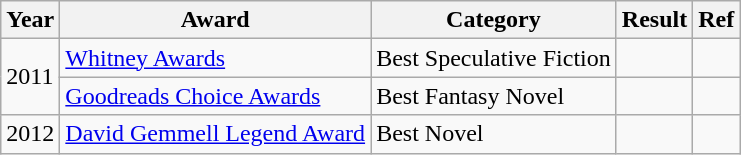<table class="wikitable sortable">
<tr>
<th>Year</th>
<th>Award</th>
<th>Category</th>
<th>Result</th>
<th>Ref</th>
</tr>
<tr>
<td rowspan="2">2011</td>
<td><a href='#'>Whitney Awards</a></td>
<td>Best Speculative Fiction</td>
<td></td>
<td></td>
</tr>
<tr>
<td><a href='#'>Goodreads Choice Awards</a></td>
<td>Best Fantasy Novel</td>
<td></td>
<td></td>
</tr>
<tr>
<td>2012</td>
<td><a href='#'>David Gemmell Legend Award</a></td>
<td>Best Novel</td>
<td></td>
<td></td>
</tr>
</table>
